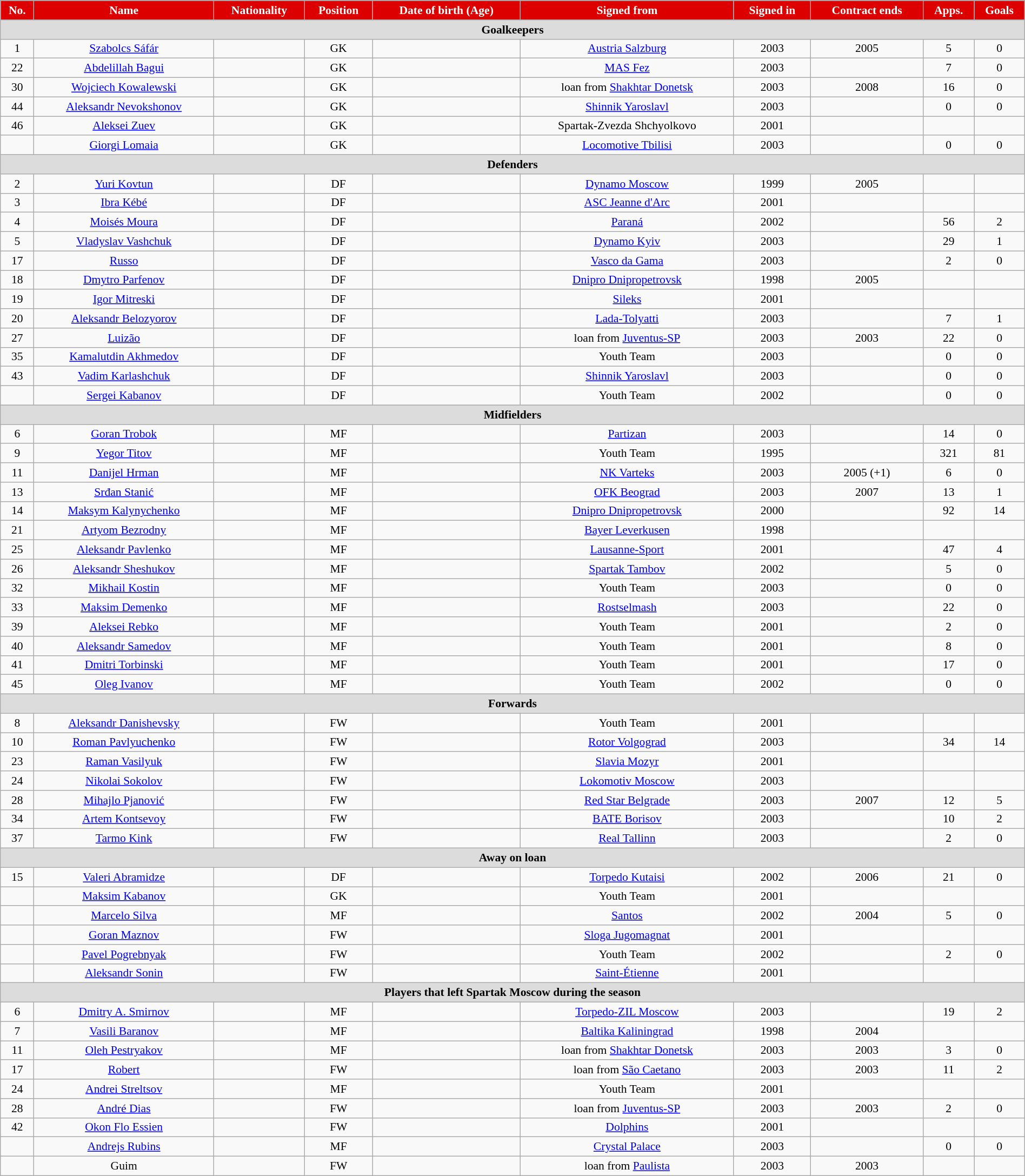<table class="wikitable"  style="text-align:center; font-size:90%; width:100%;">
<tr>
<th style="background:#DD0000; color:white; text-align:center;">No.</th>
<th style="background:#DD0000; color:white; text-align:center;">Name</th>
<th style="background:#DD0000; color:white; text-align:center;">Nationality</th>
<th style="background:#DD0000; color:white; text-align:center;">Position</th>
<th style="background:#DD0000; color:white; text-align:center;">Date of birth (Age)</th>
<th style="background:#DD0000; color:white; text-align:center;">Signed from</th>
<th style="background:#DD0000; color:white; text-align:center;">Signed in</th>
<th style="background:#DD0000; color:white; text-align:center;">Contract ends</th>
<th style="background:#DD0000; color:white; text-align:center;">Apps.</th>
<th style="background:#DD0000; color:white; text-align:center;">Goals</th>
</tr>
<tr>
<th colspan="11"  style="background:#dcdcdc; text-align:center;">Goalkeepers</th>
</tr>
<tr>
<td>1</td>
<td><a href='#'>Szabolcs Sáfár</a></td>
<td></td>
<td>GK</td>
<td></td>
<td><a href='#'>Austria Salzburg</a></td>
<td>2003</td>
<td>2005</td>
<td>5</td>
<td>0</td>
</tr>
<tr>
<td>22</td>
<td><a href='#'>Abdelillah Bagui</a></td>
<td></td>
<td>GK</td>
<td></td>
<td><a href='#'>MAS Fez</a></td>
<td>2003</td>
<td></td>
<td>7</td>
<td>0</td>
</tr>
<tr>
<td>30</td>
<td><a href='#'>Wojciech Kowalewski</a></td>
<td></td>
<td>GK</td>
<td></td>
<td>loan from <a href='#'>Shakhtar Donetsk</a></td>
<td>2003</td>
<td>2008</td>
<td>16</td>
<td>0</td>
</tr>
<tr>
<td>44</td>
<td><a href='#'>Aleksandr Nevokshonov</a></td>
<td></td>
<td>GK</td>
<td></td>
<td><a href='#'>Shinnik Yaroslavl</a></td>
<td>2003</td>
<td></td>
<td>0</td>
<td>0</td>
</tr>
<tr>
<td>46</td>
<td><a href='#'>Aleksei Zuev</a></td>
<td></td>
<td>GK</td>
<td></td>
<td>Spartak-Zvezda Shchyolkovo</td>
<td>2001</td>
<td></td>
<td></td>
<td></td>
</tr>
<tr>
<td></td>
<td><a href='#'>Giorgi Lomaia</a></td>
<td></td>
<td>GK</td>
<td></td>
<td><a href='#'>Locomotive Tbilisi</a></td>
<td>2003</td>
<td></td>
<td>0</td>
<td>0</td>
</tr>
<tr>
<th colspan="11"  style="background:#dcdcdc; text-align:center;">Defenders</th>
</tr>
<tr>
<td>2</td>
<td><a href='#'>Yuri Kovtun</a></td>
<td></td>
<td>DF</td>
<td></td>
<td><a href='#'>Dynamo Moscow</a></td>
<td>1999</td>
<td>2005</td>
<td></td>
<td></td>
</tr>
<tr>
<td>3</td>
<td><a href='#'>Ibra Kébé</a></td>
<td></td>
<td>DF</td>
<td></td>
<td><a href='#'>ASC Jeanne d'Arc</a></td>
<td>2001</td>
<td></td>
<td></td>
<td></td>
</tr>
<tr>
<td>4</td>
<td><a href='#'>Moisés Moura</a></td>
<td></td>
<td>DF</td>
<td></td>
<td><a href='#'>Paraná</a></td>
<td>2002</td>
<td></td>
<td>56</td>
<td>2</td>
</tr>
<tr>
<td>5</td>
<td><a href='#'>Vladyslav Vashchuk</a></td>
<td></td>
<td>DF</td>
<td></td>
<td><a href='#'>Dynamo Kyiv</a></td>
<td>2003</td>
<td></td>
<td>29</td>
<td>1</td>
</tr>
<tr>
<td>17</td>
<td><a href='#'>Russo</a></td>
<td></td>
<td>DF</td>
<td></td>
<td><a href='#'>Vasco da Gama</a></td>
<td>2003</td>
<td></td>
<td>2</td>
<td>0</td>
</tr>
<tr>
<td>18</td>
<td><a href='#'>Dmytro Parfenov</a></td>
<td></td>
<td>DF</td>
<td></td>
<td><a href='#'>Dnipro Dnipropetrovsk</a></td>
<td>1998</td>
<td>2005</td>
<td></td>
<td></td>
</tr>
<tr>
<td>19</td>
<td><a href='#'>Igor Mitreski</a></td>
<td></td>
<td>DF</td>
<td></td>
<td><a href='#'>Sileks</a></td>
<td>2001</td>
<td></td>
<td></td>
<td></td>
</tr>
<tr>
<td>20</td>
<td><a href='#'>Aleksandr Belozyorov</a></td>
<td></td>
<td>DF</td>
<td></td>
<td><a href='#'>Lada-Tolyatti</a></td>
<td>2003</td>
<td></td>
<td>7</td>
<td>1</td>
</tr>
<tr>
<td>27</td>
<td><a href='#'>Luizão</a></td>
<td></td>
<td>DF</td>
<td></td>
<td>loan from <a href='#'>Juventus-SP</a></td>
<td>2003</td>
<td>2003</td>
<td>22</td>
<td>0</td>
</tr>
<tr>
<td>35</td>
<td><a href='#'>Kamalutdin Akhmedov</a></td>
<td></td>
<td>DF</td>
<td></td>
<td>Youth Team</td>
<td>2003</td>
<td></td>
<td>0</td>
<td>0</td>
</tr>
<tr>
<td>43</td>
<td><a href='#'>Vadim Karlashchuk</a></td>
<td></td>
<td>DF</td>
<td></td>
<td><a href='#'>Shinnik Yaroslavl</a></td>
<td>2003</td>
<td></td>
<td>0</td>
<td>0</td>
</tr>
<tr>
<td></td>
<td><a href='#'>Sergei Kabanov</a></td>
<td></td>
<td>DF</td>
<td></td>
<td>Youth Team</td>
<td>2002</td>
<td></td>
<td>0</td>
<td>0</td>
</tr>
<tr>
<th colspan="11"  style="background:#dcdcdc; text-align:center;">Midfielders</th>
</tr>
<tr>
<td>6</td>
<td><a href='#'>Goran Trobok</a></td>
<td></td>
<td>MF</td>
<td></td>
<td><a href='#'>Partizan</a></td>
<td>2003</td>
<td></td>
<td>14</td>
<td>0</td>
</tr>
<tr>
<td>9</td>
<td><a href='#'>Yegor Titov</a></td>
<td></td>
<td>MF</td>
<td></td>
<td>Youth Team</td>
<td>1995</td>
<td></td>
<td>321</td>
<td>81</td>
</tr>
<tr>
<td>11</td>
<td><a href='#'>Danijel Hrman</a></td>
<td></td>
<td>MF</td>
<td></td>
<td><a href='#'>NK Varteks</a></td>
<td>2003</td>
<td>2005 (+1) </td>
<td>6</td>
<td>0</td>
</tr>
<tr>
<td>13</td>
<td><a href='#'>Srđan Stanić</a></td>
<td></td>
<td>MF</td>
<td></td>
<td><a href='#'>OFK Beograd</a></td>
<td>2003</td>
<td>2007</td>
<td>13</td>
<td>1</td>
</tr>
<tr>
<td>14</td>
<td><a href='#'>Maksym Kalynychenko</a></td>
<td></td>
<td>MF</td>
<td></td>
<td><a href='#'>Dnipro Dnipropetrovsk</a></td>
<td>2000</td>
<td></td>
<td>92</td>
<td>14</td>
</tr>
<tr>
<td>21</td>
<td><a href='#'>Artyom Bezrodny</a></td>
<td></td>
<td>MF</td>
<td></td>
<td><a href='#'>Bayer Leverkusen</a></td>
<td>1998</td>
<td></td>
<td></td>
<td></td>
</tr>
<tr>
<td>25</td>
<td><a href='#'>Aleksandr Pavlenko</a></td>
<td></td>
<td>MF</td>
<td></td>
<td><a href='#'>Lausanne-Sport</a></td>
<td>2001</td>
<td></td>
<td>47</td>
<td>4</td>
</tr>
<tr>
<td>26</td>
<td><a href='#'>Aleksandr Sheshukov</a></td>
<td></td>
<td>MF</td>
<td></td>
<td><a href='#'>Spartak Tambov</a></td>
<td>2002</td>
<td></td>
<td>5</td>
<td>0</td>
</tr>
<tr>
<td>32</td>
<td><a href='#'>Mikhail Kostin</a></td>
<td></td>
<td>MF</td>
<td></td>
<td>Youth Team</td>
<td>2003</td>
<td></td>
<td>0</td>
<td>0</td>
</tr>
<tr>
<td>33</td>
<td><a href='#'>Maksim Demenko</a></td>
<td></td>
<td>MF</td>
<td></td>
<td><a href='#'>Rostselmash</a></td>
<td>2003</td>
<td></td>
<td>22</td>
<td>0</td>
</tr>
<tr>
<td>39</td>
<td><a href='#'>Aleksei Rebko</a></td>
<td></td>
<td>MF</td>
<td></td>
<td>Youth Team</td>
<td>2001</td>
<td></td>
<td>2</td>
<td>0</td>
</tr>
<tr>
<td>40</td>
<td><a href='#'>Aleksandr Samedov</a></td>
<td></td>
<td>MF</td>
<td></td>
<td>Youth Team</td>
<td>2001</td>
<td></td>
<td>8</td>
<td>0</td>
</tr>
<tr>
<td>41</td>
<td><a href='#'>Dmitri Torbinski</a></td>
<td></td>
<td>MF</td>
<td></td>
<td>Youth Team</td>
<td>2001</td>
<td></td>
<td>17</td>
<td>0</td>
</tr>
<tr>
<td>45</td>
<td><a href='#'>Oleg Ivanov</a></td>
<td></td>
<td>MF</td>
<td></td>
<td>Youth Team</td>
<td>2002</td>
<td></td>
<td>0</td>
<td>0</td>
</tr>
<tr>
<th colspan="11"  style="background:#dcdcdc; text-align:center;">Forwards</th>
</tr>
<tr>
<td>8</td>
<td><a href='#'>Aleksandr Danishevsky</a></td>
<td></td>
<td>FW</td>
<td></td>
<td>Youth Team</td>
<td>2001</td>
<td></td>
<td></td>
<td></td>
</tr>
<tr>
<td>10</td>
<td><a href='#'>Roman Pavlyuchenko</a></td>
<td></td>
<td>FW</td>
<td></td>
<td><a href='#'>Rotor Volgograd</a></td>
<td>2003</td>
<td></td>
<td>34</td>
<td>14</td>
</tr>
<tr>
<td>23</td>
<td><a href='#'>Raman Vasilyuk</a></td>
<td></td>
<td>FW</td>
<td></td>
<td><a href='#'>Slavia Mozyr</a></td>
<td>2001</td>
<td></td>
<td></td>
<td></td>
</tr>
<tr>
<td>24</td>
<td><a href='#'>Nikolai Sokolov</a></td>
<td></td>
<td>FW</td>
<td></td>
<td><a href='#'>Lokomotiv Moscow</a></td>
<td>2003</td>
<td></td>
<td></td>
<td></td>
</tr>
<tr>
<td>28</td>
<td><a href='#'>Mihajlo Pjanović</a></td>
<td></td>
<td>FW</td>
<td></td>
<td><a href='#'>Red Star Belgrade</a></td>
<td>2003</td>
<td>2007</td>
<td>12</td>
<td>5</td>
</tr>
<tr>
<td>34</td>
<td><a href='#'>Artem Kontsevoy</a></td>
<td></td>
<td>FW</td>
<td></td>
<td><a href='#'>BATE Borisov</a></td>
<td>2003</td>
<td></td>
<td>10</td>
<td>2</td>
</tr>
<tr>
<td>37</td>
<td><a href='#'>Tarmo Kink</a></td>
<td></td>
<td>FW</td>
<td></td>
<td><a href='#'>Real Tallinn</a></td>
<td>2003</td>
<td></td>
<td>2</td>
<td>0</td>
</tr>
<tr>
<th colspan="11"  style="background:#dcdcdc; text-align:center;">Away on loan</th>
</tr>
<tr>
<td>15</td>
<td><a href='#'>Valeri Abramidze</a></td>
<td></td>
<td>DF</td>
<td></td>
<td><a href='#'>Torpedo Kutaisi</a></td>
<td>2002</td>
<td>2006</td>
<td>21</td>
<td>0</td>
</tr>
<tr>
<td></td>
<td><a href='#'>Maksim Kabanov</a></td>
<td></td>
<td>GK</td>
<td></td>
<td>Youth Team</td>
<td>2001</td>
<td></td>
<td></td>
<td></td>
</tr>
<tr>
<td></td>
<td><a href='#'>Marcelo Silva</a></td>
<td></td>
<td>MF</td>
<td></td>
<td><a href='#'>Santos</a></td>
<td>2002</td>
<td>2004</td>
<td>5</td>
<td>0</td>
</tr>
<tr>
<td></td>
<td><a href='#'>Goran Maznov</a></td>
<td></td>
<td>FW</td>
<td></td>
<td><a href='#'>Sloga Jugomagnat</a></td>
<td>2001</td>
<td></td>
<td></td>
<td></td>
</tr>
<tr>
<td></td>
<td><a href='#'>Pavel Pogrebnyak</a></td>
<td></td>
<td>FW</td>
<td></td>
<td>Youth Team</td>
<td>2002</td>
<td></td>
<td>2</td>
<td>0</td>
</tr>
<tr>
<td></td>
<td><a href='#'>Aleksandr Sonin</a></td>
<td></td>
<td>FW</td>
<td></td>
<td><a href='#'>Saint-Étienne</a></td>
<td>2001</td>
<td></td>
<td></td>
<td></td>
</tr>
<tr>
<th colspan="11"  style="background:#dcdcdc; text-align:center;">Players that left Spartak Moscow during the season</th>
</tr>
<tr>
<td>6</td>
<td><a href='#'>Dmitry A. Smirnov</a></td>
<td></td>
<td>MF</td>
<td></td>
<td><a href='#'>Torpedo-ZIL Moscow</a></td>
<td>2003</td>
<td></td>
<td>19</td>
<td>2</td>
</tr>
<tr>
<td>7</td>
<td><a href='#'>Vasili Baranov</a></td>
<td></td>
<td>MF</td>
<td></td>
<td><a href='#'>Baltika Kaliningrad</a></td>
<td>1998</td>
<td>2004</td>
<td></td>
<td></td>
</tr>
<tr>
<td>11</td>
<td><a href='#'>Oleh Pestryakov</a></td>
<td></td>
<td>MF</td>
<td></td>
<td>loan from <a href='#'>Shakhtar Donetsk</a></td>
<td>2003</td>
<td>2003</td>
<td>3</td>
<td>0</td>
</tr>
<tr>
<td>17</td>
<td><a href='#'>Robert</a></td>
<td></td>
<td>FW</td>
<td></td>
<td>loan from <a href='#'>São Caetano</a></td>
<td>2003</td>
<td>2003</td>
<td>11</td>
<td>2</td>
</tr>
<tr>
<td>24</td>
<td><a href='#'>Andrei Streltsov</a></td>
<td></td>
<td>MF</td>
<td></td>
<td>Youth Team</td>
<td>2001</td>
<td></td>
<td></td>
<td></td>
</tr>
<tr>
<td>28</td>
<td><a href='#'>André Dias</a></td>
<td></td>
<td>FW</td>
<td></td>
<td>loan from <a href='#'>Juventus-SP</a></td>
<td>2003</td>
<td>2003</td>
<td>2</td>
<td>0</td>
</tr>
<tr>
<td>42</td>
<td><a href='#'>Okon Flo Essien</a></td>
<td></td>
<td>FW</td>
<td></td>
<td><a href='#'>Dolphins</a></td>
<td>2001</td>
<td></td>
<td></td>
<td></td>
</tr>
<tr>
<td></td>
<td><a href='#'>Andrejs Rubins</a></td>
<td></td>
<td>MF</td>
<td></td>
<td><a href='#'>Crystal Palace</a></td>
<td>2003</td>
<td></td>
<td>0</td>
<td>0</td>
</tr>
<tr>
<td></td>
<td>Guim</td>
<td></td>
<td>FW</td>
<td></td>
<td>loan from <a href='#'>Paulista</a></td>
<td>2003</td>
<td>2003</td>
<td></td>
<td></td>
</tr>
</table>
